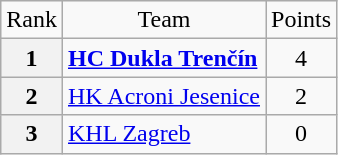<table class="wikitable" style="text-align: center;">
<tr>
<td>Rank</td>
<td>Team</td>
<td>Points</td>
</tr>
<tr>
<th>1</th>
<td style="text-align: left;"> <strong><a href='#'>HC Dukla Trenčín</a></strong></td>
<td>4</td>
</tr>
<tr>
<th>2</th>
<td style="text-align: left;"> <a href='#'>HK Acroni Jesenice</a></td>
<td>2</td>
</tr>
<tr>
<th>3</th>
<td style="text-align: left;"> <a href='#'>KHL Zagreb</a></td>
<td>0</td>
</tr>
</table>
